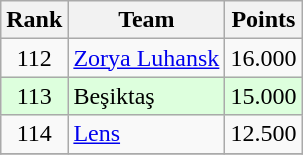<table class="wikitable" style="text-align: center;">
<tr>
<th>Rank</th>
<th>Team</th>
<th>Points</th>
</tr>
<tr>
<td>112</td>
<td style="text-align:left"> <a href='#'>Zorya Luhansk</a></td>
<td>16.000</td>
</tr>
<tr bgcolor="#ddffdd">
<td>113</td>
<td style="text-align:left"> Beşiktaş</td>
<td>15.000</td>
</tr>
<tr>
<td>114</td>
<td style="text-align:left"> <a href='#'>Lens</a></td>
<td>12.500</td>
</tr>
<tr>
</tr>
</table>
